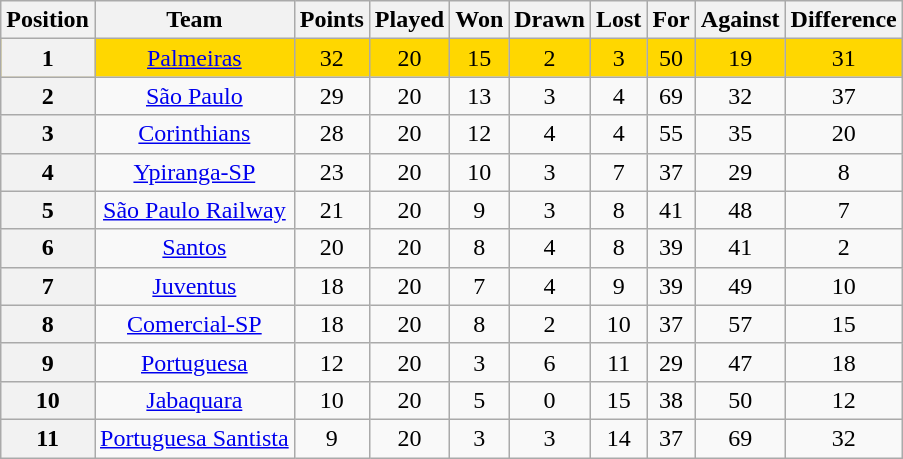<table class="wikitable" style="text-align:center">
<tr>
<th>Position</th>
<th>Team</th>
<th>Points</th>
<th>Played</th>
<th>Won</th>
<th>Drawn</th>
<th>Lost</th>
<th>For</th>
<th>Against</th>
<th>Difference</th>
</tr>
<tr style="background: gold;">
<th>1</th>
<td><a href='#'>Palmeiras</a></td>
<td>32</td>
<td>20</td>
<td>15</td>
<td>2</td>
<td>3</td>
<td>50</td>
<td>19</td>
<td>31</td>
</tr>
<tr>
<th>2</th>
<td><a href='#'>São Paulo</a></td>
<td>29</td>
<td>20</td>
<td>13</td>
<td>3</td>
<td>4</td>
<td>69</td>
<td>32</td>
<td>37</td>
</tr>
<tr>
<th>3</th>
<td><a href='#'>Corinthians</a></td>
<td>28</td>
<td>20</td>
<td>12</td>
<td>4</td>
<td>4</td>
<td>55</td>
<td>35</td>
<td>20</td>
</tr>
<tr>
<th>4</th>
<td><a href='#'>Ypiranga-SP</a></td>
<td>23</td>
<td>20</td>
<td>10</td>
<td>3</td>
<td>7</td>
<td>37</td>
<td>29</td>
<td>8</td>
</tr>
<tr>
<th>5</th>
<td><a href='#'>São Paulo Railway</a></td>
<td>21</td>
<td>20</td>
<td>9</td>
<td>3</td>
<td>8</td>
<td>41</td>
<td>48</td>
<td>7</td>
</tr>
<tr>
<th>6</th>
<td><a href='#'>Santos</a></td>
<td>20</td>
<td>20</td>
<td>8</td>
<td>4</td>
<td>8</td>
<td>39</td>
<td>41</td>
<td>2</td>
</tr>
<tr>
<th>7</th>
<td><a href='#'>Juventus</a></td>
<td>18</td>
<td>20</td>
<td>7</td>
<td>4</td>
<td>9</td>
<td>39</td>
<td>49</td>
<td>10</td>
</tr>
<tr>
<th>8</th>
<td><a href='#'>Comercial-SP</a></td>
<td>18</td>
<td>20</td>
<td>8</td>
<td>2</td>
<td>10</td>
<td>37</td>
<td>57</td>
<td>15</td>
</tr>
<tr>
<th>9</th>
<td><a href='#'>Portuguesa</a></td>
<td>12</td>
<td>20</td>
<td>3</td>
<td>6</td>
<td>11</td>
<td>29</td>
<td>47</td>
<td>18</td>
</tr>
<tr>
<th>10</th>
<td><a href='#'>Jabaquara</a></td>
<td>10</td>
<td>20</td>
<td>5</td>
<td>0</td>
<td>15</td>
<td>38</td>
<td>50</td>
<td>12</td>
</tr>
<tr>
<th>11</th>
<td><a href='#'>Portuguesa Santista</a></td>
<td>9</td>
<td>20</td>
<td>3</td>
<td>3</td>
<td>14</td>
<td>37</td>
<td>69</td>
<td>32</td>
</tr>
</table>
